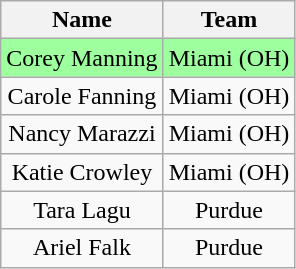<table class="wikitable" style="text-align:center">
<tr>
<th>Name</th>
<th>Team</th>
</tr>
<tr bgcolor="#9eff9e">
<td>Corey Manning</td>
<td>Miami (OH)</td>
</tr>
<tr>
<td>Carole Fanning</td>
<td>Miami (OH)</td>
</tr>
<tr>
<td>Nancy Marazzi</td>
<td>Miami (OH)</td>
</tr>
<tr>
<td>Katie Crowley</td>
<td>Miami (OH)</td>
</tr>
<tr>
<td>Tara Lagu</td>
<td>Purdue</td>
</tr>
<tr>
<td>Ariel Falk</td>
<td>Purdue</td>
</tr>
</table>
